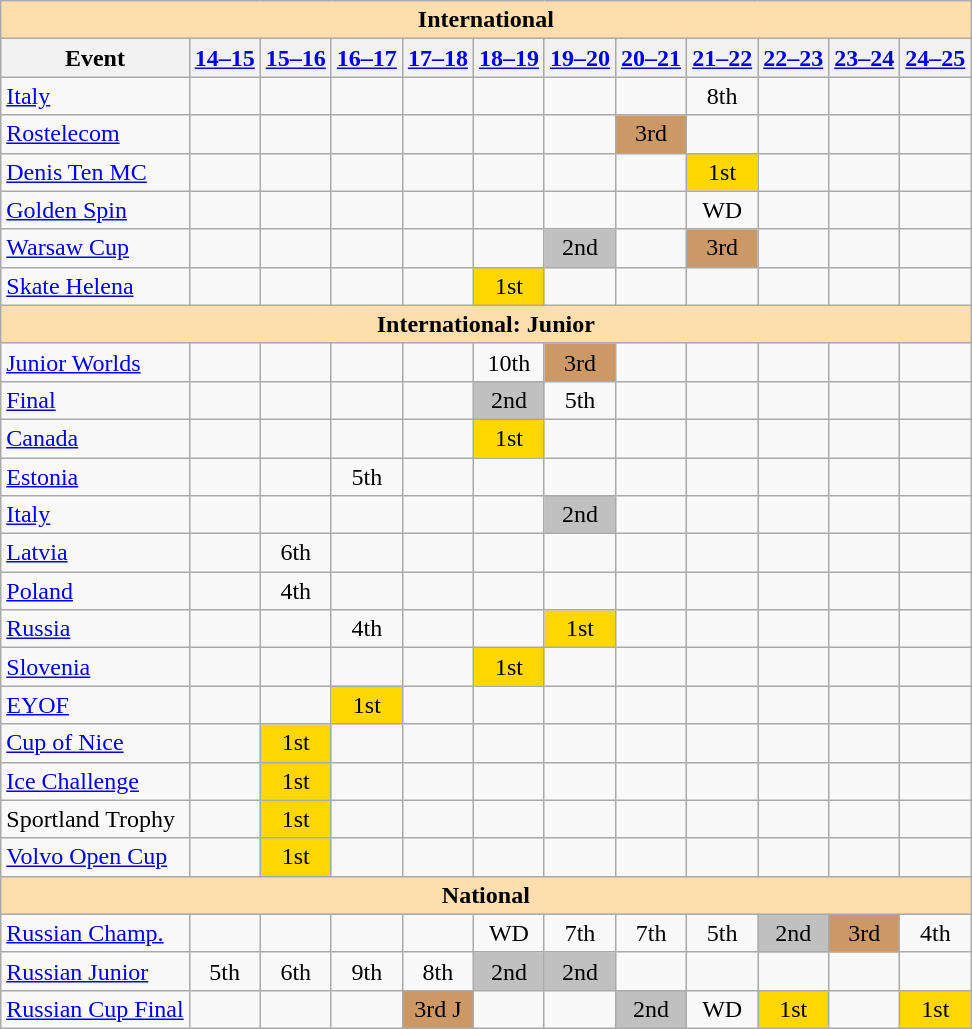<table class="wikitable" style="text-align:center">
<tr>
<th colspan="12" style="background-color: #ffdead; " align="center">International </th>
</tr>
<tr>
<th>Event</th>
<th><a href='#'>14–15</a></th>
<th><a href='#'>15–16</a></th>
<th><a href='#'>16–17</a></th>
<th><a href='#'>17–18</a></th>
<th><a href='#'>18–19</a></th>
<th><a href='#'>19–20</a></th>
<th><a href='#'>20–21</a></th>
<th><a href='#'>21–22</a></th>
<th><a href='#'>22–23</a></th>
<th><a href='#'>23–24</a></th>
<th><a href='#'>24–25</a></th>
</tr>
<tr>
<td align="left"> <a href='#'>Italy</a></td>
<td></td>
<td></td>
<td></td>
<td></td>
<td></td>
<td></td>
<td></td>
<td>8th</td>
<td></td>
<td></td>
<td></td>
</tr>
<tr>
<td align="left"> <a href='#'>Rostelecom</a></td>
<td></td>
<td></td>
<td></td>
<td></td>
<td></td>
<td></td>
<td bgcolor="cc9966">3rd</td>
<td></td>
<td></td>
<td></td>
<td></td>
</tr>
<tr>
<td align="left"> <a href='#'>Denis Ten MC</a></td>
<td></td>
<td></td>
<td></td>
<td></td>
<td></td>
<td></td>
<td></td>
<td bgcolor="gold">1st</td>
<td></td>
<td></td>
<td></td>
</tr>
<tr>
<td align="left"> <a href='#'>Golden Spin</a></td>
<td></td>
<td></td>
<td></td>
<td></td>
<td></td>
<td></td>
<td></td>
<td>WD</td>
<td></td>
<td></td>
<td></td>
</tr>
<tr>
<td align="left"> <a href='#'>Warsaw Cup</a></td>
<td></td>
<td></td>
<td></td>
<td></td>
<td></td>
<td bgcolor="silver">2nd</td>
<td></td>
<td bgcolor="cc9966">3rd</td>
<td></td>
<td></td>
<td></td>
</tr>
<tr>
<td align="left"><a href='#'>Skate Helena</a></td>
<td></td>
<td></td>
<td></td>
<td></td>
<td bgcolor="gold">1st</td>
<td></td>
<td></td>
<td></td>
<td></td>
<td></td>
<td></td>
</tr>
<tr>
<th colspan="12" style="background-color: #ffdead; " align="center">International: Junior</th>
</tr>
<tr>
<td align="left"><a href='#'>Junior Worlds</a></td>
<td></td>
<td></td>
<td></td>
<td></td>
<td>10th</td>
<td bgcolor="cc9966">3rd</td>
<td></td>
<td></td>
<td></td>
<td></td>
<td></td>
</tr>
<tr>
<td align="left"> <a href='#'>Final</a></td>
<td></td>
<td></td>
<td></td>
<td></td>
<td bgcolor="silver">2nd</td>
<td>5th</td>
<td></td>
<td></td>
<td></td>
<td></td>
<td></td>
</tr>
<tr>
<td align="left"> <a href='#'>Canada</a></td>
<td></td>
<td></td>
<td></td>
<td></td>
<td bgcolor="gold">1st</td>
<td></td>
<td></td>
<td></td>
<td></td>
<td></td>
<td></td>
</tr>
<tr>
<td align="left"> <a href='#'>Estonia</a></td>
<td></td>
<td></td>
<td>5th</td>
<td></td>
<td></td>
<td></td>
<td></td>
<td></td>
<td></td>
<td></td>
<td></td>
</tr>
<tr>
<td align="left"> <a href='#'>Italy</a></td>
<td></td>
<td></td>
<td></td>
<td></td>
<td></td>
<td bgcolor="silver">2nd</td>
<td></td>
<td></td>
<td></td>
<td></td>
<td></td>
</tr>
<tr>
<td align="left"> <a href='#'>Latvia</a></td>
<td></td>
<td>6th</td>
<td></td>
<td></td>
<td></td>
<td></td>
<td></td>
<td></td>
<td></td>
<td></td>
<td></td>
</tr>
<tr>
<td align="left"> <a href='#'>Poland</a></td>
<td></td>
<td>4th</td>
<td></td>
<td></td>
<td></td>
<td></td>
<td></td>
<td></td>
<td></td>
<td></td>
<td></td>
</tr>
<tr>
<td align="left"> <a href='#'>Russia</a></td>
<td></td>
<td></td>
<td>4th</td>
<td></td>
<td></td>
<td bgcolor="gold">1st</td>
<td></td>
<td></td>
<td></td>
<td></td>
<td></td>
</tr>
<tr>
<td align="left"> <a href='#'>Slovenia</a></td>
<td></td>
<td></td>
<td></td>
<td></td>
<td bgcolor="gold">1st</td>
<td></td>
<td></td>
<td></td>
<td></td>
<td></td>
<td></td>
</tr>
<tr>
<td align="left"><a href='#'>EYOF</a></td>
<td></td>
<td></td>
<td bgcolor="gold">1st</td>
<td></td>
<td></td>
<td></td>
<td></td>
<td></td>
<td></td>
<td></td>
<td></td>
</tr>
<tr>
<td align="left"><a href='#'>Cup of Nice</a></td>
<td></td>
<td bgcolor="gold">1st</td>
<td></td>
<td></td>
<td></td>
<td></td>
<td></td>
<td></td>
<td></td>
<td></td>
<td></td>
</tr>
<tr>
<td align="left"><a href='#'>Ice Challenge</a></td>
<td></td>
<td bgcolor="gold">1st</td>
<td></td>
<td></td>
<td></td>
<td></td>
<td></td>
<td></td>
<td></td>
<td></td>
<td></td>
</tr>
<tr>
<td align="left">Sportland Trophy</td>
<td></td>
<td bgcolor="gold">1st</td>
<td></td>
<td></td>
<td></td>
<td></td>
<td></td>
<td></td>
<td></td>
<td></td>
<td></td>
</tr>
<tr>
<td align="left"><a href='#'>Volvo Open Cup</a></td>
<td></td>
<td bgcolor="gold">1st</td>
<td></td>
<td></td>
<td></td>
<td></td>
<td></td>
<td></td>
<td></td>
<td></td>
<td></td>
</tr>
<tr>
<th colspan="12" style="background-color: #ffdead; " align="center">National</th>
</tr>
<tr>
<td align="left"><a href='#'>Russian Champ.</a></td>
<td></td>
<td></td>
<td></td>
<td></td>
<td>WD</td>
<td>7th</td>
<td>7th</td>
<td>5th</td>
<td bgcolor="silver">2nd</td>
<td bgcolor="cc9966">3rd</td>
<td>4th</td>
</tr>
<tr>
<td align="left"><a href='#'>Russian Junior</a></td>
<td>5th</td>
<td>6th</td>
<td>9th</td>
<td>8th</td>
<td bgcolor="silver">2nd</td>
<td bgcolor="silver">2nd</td>
<td></td>
<td></td>
<td></td>
<td></td>
<td></td>
</tr>
<tr>
<td align="left"><a href='#'>Russian Cup Final</a></td>
<td></td>
<td></td>
<td></td>
<td bgcolor="cc9966">3rd J</td>
<td></td>
<td></td>
<td bgcolor="silver">2nd</td>
<td>WD</td>
<td bgcolor="gold">1st</td>
<td></td>
<td bgcolor="gold">1st</td>
</tr>
</table>
